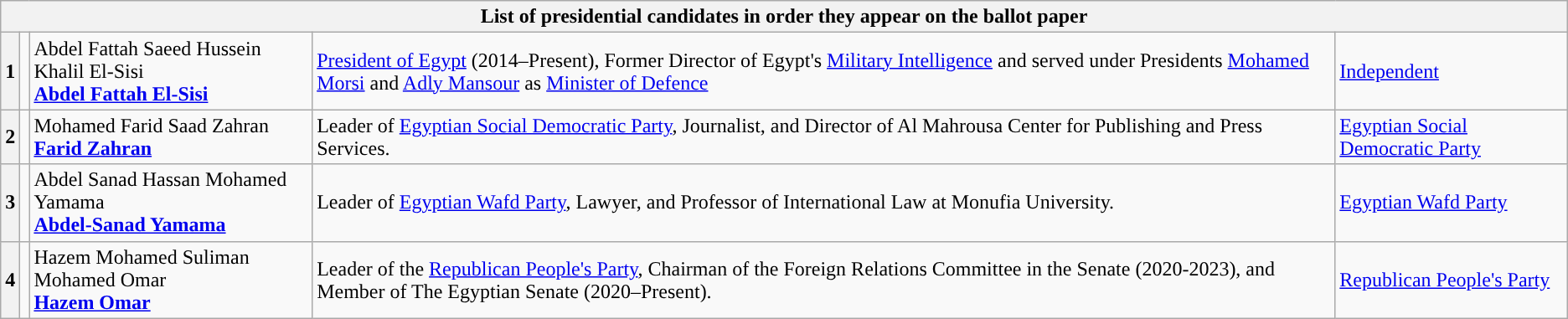<table class="wikitable">
<tr>
<th colspan="5">List of presidential candidates in order they appear on the ballot paper</th>
</tr>
<tr>
<th style="background:">1</th>
<td></td>
<td>Abdel Fattah Saeed Hussein Khalil El-Sisi<br><strong><a href='#'>Abdel Fattah El-Sisi</a></strong></td>
<td><a href='#'>President of Egypt</a> (2014–Present), Former Director of Egypt's <a href='#'>Military Intelligence</a> and served under Presidents <a href='#'>Mohamed Morsi</a> and <a href='#'>Adly Mansour</a> as <a href='#'>Minister of Defence</a></td>
<td><a href='#'>Independent</a></td>
</tr>
<tr>
<th style="background:">2</th>
<td></td>
<td>Mohamed Farid Saad Zahran<br><strong><a href='#'>Farid Zahran</a></strong></td>
<td>Leader of <a href='#'>Egyptian Social Democratic Party</a>, Journalist, and Director of Al Mahrousa Center for Publishing and Press Services.</td>
<td><a href='#'>Egyptian Social Democratic Party</a></td>
</tr>
<tr>
<th style="background:">3</th>
<td></td>
<td>Abdel Sanad Hassan Mohamed Yamama<br><strong><a href='#'>Abdel-Sanad Yamama</a></strong></td>
<td>Leader of <a href='#'>Egyptian Wafd Party</a>, Lawyer, and Professor of International Law at Monufia University.</td>
<td><a href='#'>Egyptian Wafd Party</a></td>
</tr>
<tr>
<th style="background:">4</th>
<td></td>
<td>Hazem Mohamed Suliman Mohamed Omar<br><strong><a href='#'>Hazem Omar</a></strong></td>
<td>Leader of the <a href='#'>Republican People's Party</a>, Chairman of the Foreign Relations Committee in the Senate (2020-2023), and Member of The Egyptian Senate (2020–Present).</td>
<td><a href='#'>Republican People's Party</a></td>
</tr>
</table>
